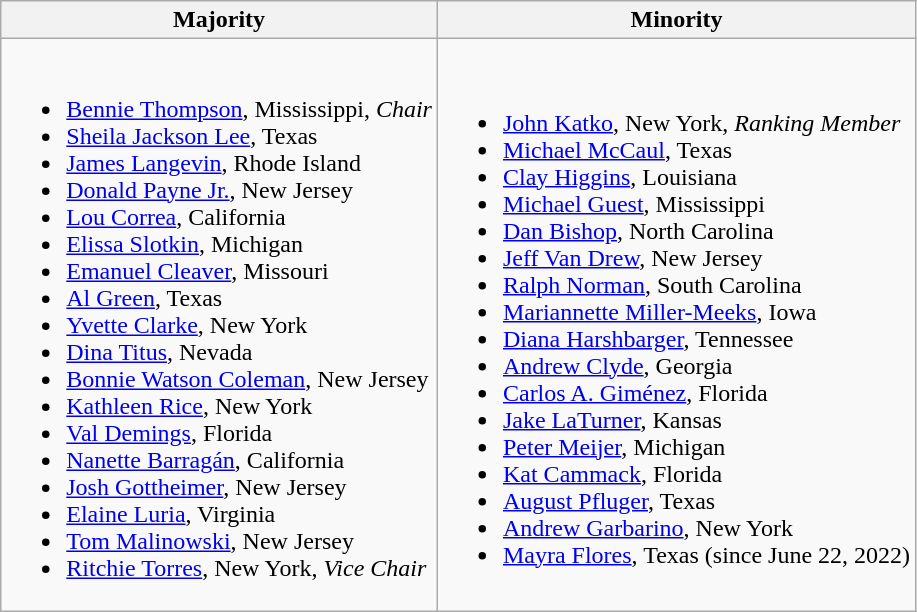<table class=wikitable>
<tr>
<th>Majority</th>
<th>Minority</th>
</tr>
<tr>
<td><br><ul><li><a href='#'>Bennie Thompson</a>, Mississippi, <em>Chair</em></li><li><a href='#'>Sheila Jackson Lee</a>, Texas</li><li><a href='#'>James Langevin</a>, Rhode Island</li><li><a href='#'>Donald Payne Jr.</a>, New Jersey</li><li><a href='#'>Lou Correa</a>, California</li><li><a href='#'>Elissa Slotkin</a>, Michigan</li><li><a href='#'>Emanuel Cleaver</a>, Missouri</li><li><a href='#'>Al Green</a>, Texas</li><li><a href='#'>Yvette Clarke</a>, New York</li><li><a href='#'>Dina Titus</a>, Nevada</li><li><a href='#'>Bonnie Watson Coleman</a>, New Jersey</li><li><a href='#'>Kathleen Rice</a>, New York</li><li><a href='#'>Val Demings</a>, Florida</li><li><a href='#'>Nanette Barragán</a>, California</li><li><a href='#'>Josh Gottheimer</a>, New Jersey</li><li><a href='#'>Elaine Luria</a>, Virginia</li><li><a href='#'>Tom Malinowski</a>, New Jersey</li><li><a href='#'>Ritchie Torres</a>, New York, <em>Vice Chair</em></li></ul></td>
<td><br><ul><li><a href='#'>John Katko</a>, New York, <em>Ranking Member</em></li><li><a href='#'>Michael McCaul</a>, Texas</li><li><a href='#'>Clay Higgins</a>, Louisiana</li><li><a href='#'>Michael Guest</a>, Mississippi</li><li><a href='#'>Dan Bishop</a>, North Carolina</li><li><a href='#'>Jeff Van Drew</a>, New Jersey</li><li><a href='#'>Ralph Norman</a>, South Carolina</li><li><a href='#'>Mariannette Miller-Meeks</a>, Iowa</li><li><a href='#'>Diana Harshbarger</a>, Tennessee</li><li><a href='#'>Andrew Clyde</a>, Georgia</li><li><a href='#'>Carlos A. Giménez</a>, Florida</li><li><a href='#'>Jake LaTurner</a>, Kansas</li><li><a href='#'>Peter Meijer</a>, Michigan</li><li><a href='#'>Kat Cammack</a>, Florida</li><li><a href='#'>August Pfluger</a>, Texas</li><li><a href='#'>Andrew Garbarino</a>, New York</li><li><a href='#'>Mayra Flores</a>, Texas (since June 22, 2022)</li></ul></td>
</tr>
</table>
